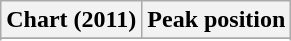<table class="wikitable sortable" border="1">
<tr>
<th>Chart (2011)</th>
<th>Peak position</th>
</tr>
<tr>
</tr>
<tr>
</tr>
<tr>
</tr>
<tr>
</tr>
</table>
